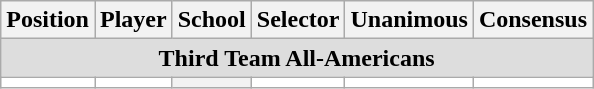<table class="wikitable">
<tr>
<th>Position</th>
<th>Player</th>
<th>School</th>
<th>Selector</th>
<th>Unanimous</th>
<th>Consensus</th>
</tr>
<tr>
<td colspan="6" style="text-align:center; background:#ddd;"><strong>Third Team All-Americans</strong></td>
</tr>
<tr style="text-align:center;">
<td style="background:white"></td>
<td style="background:white"></td>
<th></th>
<td style="background:white"></td>
<td style="background:white"></td>
<td style="background:white"></td>
</tr>
</table>
